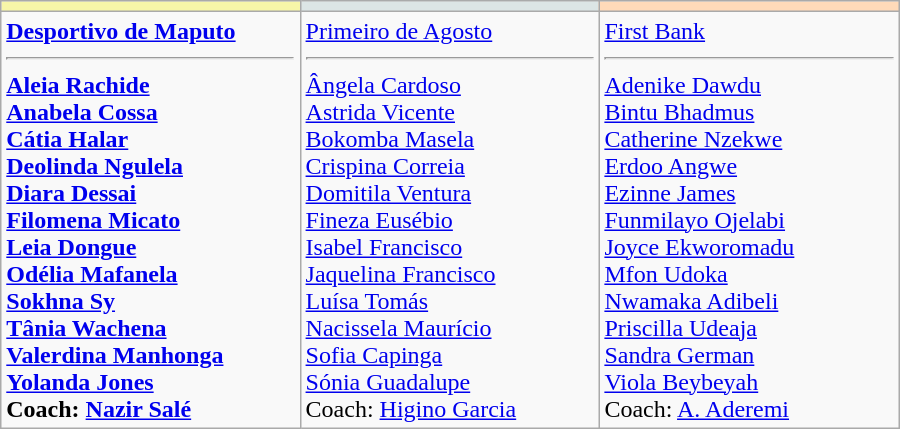<table border="1" cellpadding="2" width="600" class="wikitable">
<tr>
<td !align="center" width="200" bgcolor="#F7F6A8"></td>
<td !align="center" width="200" bgcolor="#DCE5E5"></td>
<td !align="center" width="200" bgcolor="#FFDAB9"></td>
</tr>
<tr valign=top>
<td><strong> <a href='#'>Desportivo de Maputo</a> <hr>  <a href='#'>Aleia Rachide</a> <br>  <a href='#'>Anabela Cossa</a> <br>  <a href='#'>Cátia Halar</a> <br>  <a href='#'>Deolinda Ngulela</a> <br>  <a href='#'>Diara Dessai</a> <br>  <a href='#'>Filomena Micato</a> <br>  <a href='#'>Leia Dongue</a> <br>  <a href='#'>Odélia Mafanela</a> <br>  <a href='#'>Sokhna Sy</a> <br>  <a href='#'>Tânia Wachena</a> <br>  <a href='#'>Valerdina Manhonga</a> <br>  <a href='#'>Yolanda Jones</a> <br> Coach:  <a href='#'>Nazir Salé</a></strong></td>
<td> <a href='#'>Primeiro de Agosto</a> <hr>  <a href='#'>Ângela Cardoso</a> <br>  <a href='#'>Astrida Vicente</a> <br>  <a href='#'>Bokomba Masela</a> <br>  <a href='#'>Crispina Correia</a> <br>  <a href='#'>Domitila Ventura</a> <br>  <a href='#'>Fineza Eusébio</a> <br>  <a href='#'>Isabel Francisco</a> <br>  <a href='#'>Jaquelina Francisco</a> <br>  <a href='#'>Luísa Tomás</a> <br>  <a href='#'>Nacissela Maurício</a> <br>  <a href='#'>Sofia Capinga</a> <br>  <a href='#'>Sónia Guadalupe</a> <br> Coach:  <a href='#'>Higino Garcia</a></td>
<td> <a href='#'>First Bank</a> <hr>  <a href='#'>Adenike Dawdu</a> <br>  <a href='#'>Bintu Bhadmus</a> <br>  <a href='#'>Catherine Nzekwe</a> <br>  <a href='#'>Erdoo Angwe</a> <br>  <a href='#'>Ezinne James</a> <br>  <a href='#'>Funmilayo Ojelabi</a> <br>  <a href='#'>Joyce Ekworomadu</a> <br>  <a href='#'>Mfon Udoka</a> <br>  <a href='#'>Nwamaka Adibeli</a> <br>  <a href='#'>Priscilla Udeaja</a> <br>  <a href='#'>Sandra German</a> <br>  <a href='#'>Viola Beybeyah</a> <br> Coach:  <a href='#'>A. Aderemi</a></td>
</tr>
</table>
